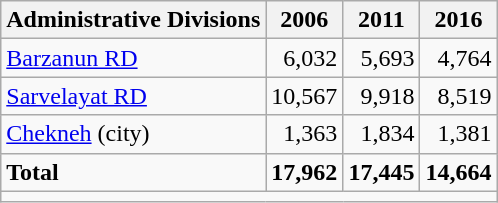<table class="wikitable">
<tr>
<th>Administrative Divisions</th>
<th>2006</th>
<th>2011</th>
<th>2016</th>
</tr>
<tr>
<td><a href='#'>Barzanun RD</a></td>
<td style="text-align: right;">6,032</td>
<td style="text-align: right;">5,693</td>
<td style="text-align: right;">4,764</td>
</tr>
<tr>
<td><a href='#'>Sarvelayat RD</a></td>
<td style="text-align: right;">10,567</td>
<td style="text-align: right;">9,918</td>
<td style="text-align: right;">8,519</td>
</tr>
<tr>
<td><a href='#'>Chekneh</a> (city)</td>
<td style="text-align: right;">1,363</td>
<td style="text-align: right;">1,834</td>
<td style="text-align: right;">1,381</td>
</tr>
<tr>
<td><strong>Total</strong></td>
<td style="text-align: right;"><strong>17,962</strong></td>
<td style="text-align: right;"><strong>17,445</strong></td>
<td style="text-align: right;"><strong>14,664</strong></td>
</tr>
<tr>
<td colspan=4></td>
</tr>
</table>
